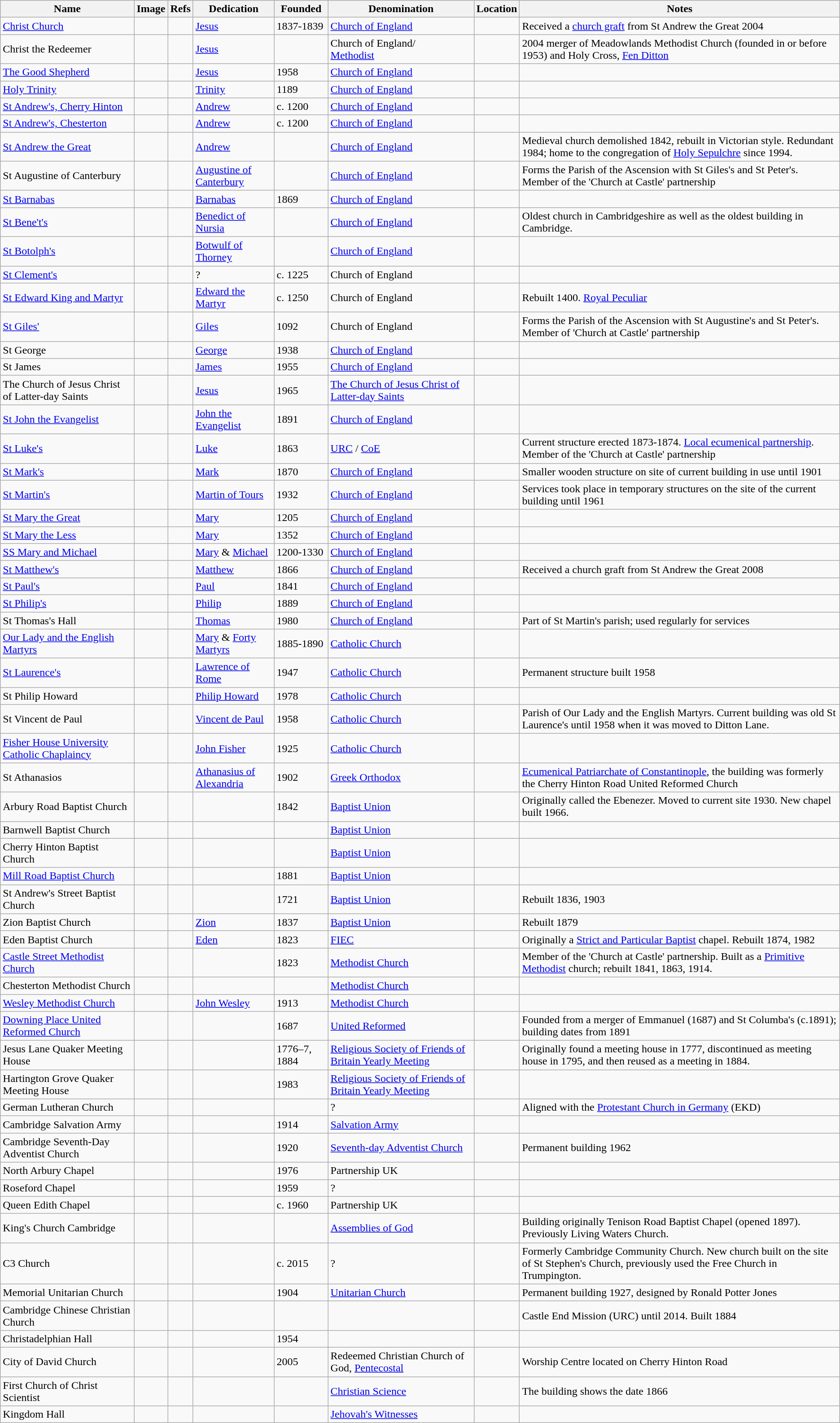<table class="wikitable sortable">
<tr>
<th>Name</th>
<th>Image</th>
<th class="unsortable">Refs</th>
<th>Dedication</th>
<th>Founded</th>
<th>Denomination</th>
<th class="unsortable">Location</th>
<th class="unsortable">Notes</th>
</tr>
<tr>
<td><a href='#'>Christ Church</a></td>
<td></td>
<td></td>
<td><a href='#'>Jesus</a></td>
<td>1837-1839</td>
<td><a href='#'>Church of England</a></td>
<td></td>
<td>Received a <a href='#'>church graft</a> from St Andrew the Great 2004</td>
</tr>
<tr>
<td>Christ the Redeemer</td>
<td></td>
<td></td>
<td><a href='#'>Jesus</a></td>
<td></td>
<td>Church of England/<br><a href='#'>Methodist</a></td>
<td></td>
<td>2004 merger of Meadowlands Methodist Church (founded in or before 1953) and Holy Cross, <a href='#'>Fen Ditton</a></td>
</tr>
<tr>
<td><a href='#'>The Good Shepherd</a></td>
<td></td>
<td></td>
<td><a href='#'>Jesus</a></td>
<td>1958</td>
<td><a href='#'>Church of England</a></td>
<td></td>
<td></td>
</tr>
<tr>
<td><a href='#'>Holy Trinity</a></td>
<td></td>
<td></td>
<td><a href='#'>Trinity</a></td>
<td>1189</td>
<td><a href='#'>Church of England</a></td>
<td></td>
<td></td>
</tr>
<tr>
<td><a href='#'>St Andrew's, Cherry Hinton</a></td>
<td></td>
<td></td>
<td><a href='#'>Andrew</a></td>
<td>c. 1200</td>
<td><a href='#'>Church of England</a></td>
<td></td>
<td></td>
</tr>
<tr>
<td><a href='#'>St Andrew's, Chesterton</a></td>
<td></td>
<td></td>
<td><a href='#'>Andrew</a></td>
<td>c. 1200</td>
<td><a href='#'>Church of England</a></td>
<td></td>
<td></td>
</tr>
<tr>
<td><a href='#'>St Andrew the Great</a></td>
<td></td>
<td></td>
<td><a href='#'>Andrew</a></td>
<td></td>
<td><a href='#'>Church of England</a></td>
<td></td>
<td>Medieval church demolished 1842, rebuilt in Victorian style. Redundant 1984; home to the congregation of <a href='#'>Holy Sepulchre</a> since 1994.</td>
</tr>
<tr>
<td>St Augustine of Canterbury</td>
<td></td>
<td></td>
<td><a href='#'>Augustine of Canterbury</a></td>
<td></td>
<td><a href='#'>Church of England</a></td>
<td></td>
<td>Forms the Parish of the Ascension with St Giles's and St Peter's. Member of the 'Church at Castle' partnership</td>
</tr>
<tr>
<td><a href='#'>St Barnabas</a></td>
<td></td>
<td></td>
<td><a href='#'>Barnabas</a></td>
<td>1869</td>
<td><a href='#'>Church of England</a></td>
<td></td>
<td></td>
</tr>
<tr>
<td><a href='#'>St Bene't's</a></td>
<td></td>
<td></td>
<td><a href='#'>Benedict of Nursia</a></td>
<td></td>
<td><a href='#'>Church of England</a></td>
<td></td>
<td>Oldest church in Cambridgeshire as well as the oldest building in Cambridge.</td>
</tr>
<tr>
<td><a href='#'>St Botolph's</a></td>
<td></td>
<td></td>
<td><a href='#'>Botwulf of Thorney</a></td>
<td></td>
<td><a href='#'>Church of England</a></td>
<td></td>
<td></td>
</tr>
<tr>
<td><a href='#'>St Clement's</a></td>
<td></td>
<td></td>
<td>?</td>
<td>c. 1225</td>
<td>Church of England</td>
<td></td>
<td></td>
</tr>
<tr>
<td><a href='#'>St Edward King and Martyr</a></td>
<td></td>
<td></td>
<td><a href='#'>Edward the Martyr</a></td>
<td>c. 1250</td>
<td>Church of England</td>
<td></td>
<td>Rebuilt 1400. <a href='#'>Royal Peculiar</a></td>
</tr>
<tr>
<td><a href='#'>St Giles'</a></td>
<td></td>
<td></td>
<td><a href='#'>Giles</a></td>
<td>1092</td>
<td>Church of England</td>
<td></td>
<td>Forms the Parish of the Ascension with St Augustine's and St Peter's. Member of 'Church at Castle' partnership</td>
</tr>
<tr>
<td>St George</td>
<td></td>
<td></td>
<td><a href='#'>George</a></td>
<td>1938</td>
<td><a href='#'>Church of England</a></td>
<td></td>
<td></td>
</tr>
<tr>
<td>St James</td>
<td></td>
<td></td>
<td><a href='#'>James</a></td>
<td>1955</td>
<td><a href='#'>Church of England</a></td>
<td></td>
<td></td>
</tr>
<tr>
<td>The Church of Jesus Christ of Latter-day Saints</td>
<td></td>
<td></td>
<td><a href='#'>Jesus</a></td>
<td>1965</td>
<td><a href='#'>The Church of Jesus Christ of Latter-day Saints</a></td>
<td></td>
<td></td>
</tr>
<tr>
<td><a href='#'>St John the Evangelist</a></td>
<td></td>
<td></td>
<td><a href='#'>John the Evangelist</a></td>
<td>1891</td>
<td><a href='#'>Church of England</a></td>
<td></td>
<td></td>
</tr>
<tr>
<td><a href='#'>St Luke's</a></td>
<td></td>
<td></td>
<td><a href='#'>Luke</a></td>
<td>1863</td>
<td><a href='#'>URC</a> / <a href='#'>CoE</a></td>
<td></td>
<td>Current structure erected 1873-1874. <a href='#'>Local ecumenical partnership</a>. Member of the 'Church at Castle' partnership</td>
</tr>
<tr>
<td><a href='#'>St Mark's</a></td>
<td></td>
<td></td>
<td><a href='#'>Mark</a></td>
<td>1870</td>
<td><a href='#'>Church of England</a></td>
<td></td>
<td>Smaller wooden structure on site of current building in use until 1901</td>
</tr>
<tr>
<td><a href='#'>St Martin's</a></td>
<td></td>
<td></td>
<td><a href='#'>Martin of Tours</a></td>
<td>1932</td>
<td><a href='#'>Church of England</a></td>
<td></td>
<td>Services took place in temporary structures on the site of the current building until 1961</td>
</tr>
<tr>
<td><a href='#'>St Mary the Great</a></td>
<td></td>
<td></td>
<td><a href='#'>Mary</a></td>
<td>1205</td>
<td><a href='#'>Church of England</a></td>
<td></td>
<td></td>
</tr>
<tr>
<td><a href='#'>St Mary the Less</a></td>
<td></td>
<td></td>
<td><a href='#'>Mary</a></td>
<td>1352</td>
<td><a href='#'>Church of England</a></td>
<td></td>
<td></td>
</tr>
<tr>
<td><a href='#'>SS Mary and Michael</a></td>
<td></td>
<td></td>
<td><a href='#'>Mary</a> & <a href='#'>Michael</a></td>
<td>1200-1330</td>
<td><a href='#'>Church of England</a></td>
<td></td>
<td></td>
</tr>
<tr>
<td><a href='#'>St Matthew's</a></td>
<td></td>
<td></td>
<td><a href='#'>Matthew</a></td>
<td>1866</td>
<td><a href='#'>Church of England</a></td>
<td></td>
<td>Received a church graft from St Andrew the Great 2008</td>
</tr>
<tr>
<td><a href='#'>St Paul's</a></td>
<td></td>
<td></td>
<td><a href='#'>Paul</a></td>
<td>1841</td>
<td><a href='#'>Church of England</a></td>
<td></td>
<td></td>
</tr>
<tr>
<td><a href='#'>St Philip's</a></td>
<td></td>
<td></td>
<td><a href='#'>Philip</a></td>
<td>1889</td>
<td><a href='#'>Church of England</a></td>
<td></td>
<td></td>
</tr>
<tr>
<td>St Thomas's Hall</td>
<td></td>
<td></td>
<td><a href='#'>Thomas</a></td>
<td>1980</td>
<td><a href='#'>Church of England</a></td>
<td></td>
<td>Part of St Martin's parish; used regularly for services</td>
</tr>
<tr>
<td><a href='#'>Our Lady and the English Martyrs</a></td>
<td></td>
<td></td>
<td><a href='#'>Mary</a> & <a href='#'>Forty Martyrs</a></td>
<td>1885-1890</td>
<td><a href='#'>Catholic Church</a></td>
<td></td>
<td></td>
</tr>
<tr>
<td><a href='#'>St Laurence's</a></td>
<td></td>
<td></td>
<td><a href='#'>Lawrence of Rome</a></td>
<td>1947</td>
<td><a href='#'>Catholic Church</a></td>
<td></td>
<td>Permanent structure built 1958</td>
</tr>
<tr>
<td>St Philip Howard</td>
<td></td>
<td></td>
<td><a href='#'>Philip Howard</a></td>
<td>1978</td>
<td><a href='#'>Catholic Church</a></td>
<td></td>
<td></td>
</tr>
<tr>
<td>St Vincent de Paul</td>
<td></td>
<td></td>
<td><a href='#'>Vincent de Paul</a></td>
<td>1958</td>
<td><a href='#'>Catholic Church</a></td>
<td></td>
<td>Parish of Our Lady and the English Martyrs. Current building was old St Laurence's until 1958 when it was moved to Ditton Lane.</td>
</tr>
<tr>
<td><a href='#'>Fisher House University Catholic Chaplaincy</a></td>
<td></td>
<td></td>
<td><a href='#'>John Fisher</a></td>
<td>1925</td>
<td><a href='#'>Catholic Church</a></td>
<td></td>
<td></td>
</tr>
<tr>
<td>St Athanasios</td>
<td></td>
<td></td>
<td><a href='#'>Athanasius of Alexandria</a></td>
<td>1902</td>
<td><a href='#'>Greek Orthodox</a></td>
<td></td>
<td><a href='#'>Ecumenical Patriarchate of Constantinople</a>, the building was formerly the Cherry Hinton Road United Reformed Church</td>
</tr>
<tr>
<td>Arbury Road Baptist Church</td>
<td></td>
<td></td>
<td></td>
<td>1842</td>
<td><a href='#'>Baptist Union</a></td>
<td></td>
<td>Originally called the Ebenezer. Moved to current site 1930. New chapel built 1966.</td>
</tr>
<tr>
<td>Barnwell Baptist Church</td>
<td></td>
<td></td>
<td></td>
<td></td>
<td><a href='#'>Baptist Union</a></td>
<td></td>
<td></td>
</tr>
<tr>
<td>Cherry Hinton Baptist Church</td>
<td></td>
<td></td>
<td></td>
<td></td>
<td><a href='#'>Baptist Union</a></td>
<td></td>
<td></td>
</tr>
<tr>
<td><a href='#'>Mill Road Baptist Church</a></td>
<td></td>
<td></td>
<td></td>
<td>1881</td>
<td><a href='#'>Baptist Union</a></td>
<td></td>
<td></td>
</tr>
<tr>
<td>St Andrew's Street Baptist Church</td>
<td></td>
<td></td>
<td></td>
<td>1721</td>
<td><a href='#'>Baptist Union</a></td>
<td></td>
<td>Rebuilt 1836, 1903</td>
</tr>
<tr>
<td>Zion Baptist Church</td>
<td></td>
<td></td>
<td><a href='#'>Zion</a></td>
<td>1837</td>
<td><a href='#'>Baptist Union</a></td>
<td></td>
<td>Rebuilt 1879</td>
</tr>
<tr>
<td>Eden Baptist Church</td>
<td></td>
<td></td>
<td><a href='#'>Eden</a></td>
<td>1823</td>
<td><a href='#'>FIEC</a></td>
<td></td>
<td>Originally a <a href='#'>Strict and Particular Baptist</a> chapel. Rebuilt 1874, 1982</td>
</tr>
<tr>
<td><a href='#'>Castle Street Methodist Church</a></td>
<td></td>
<td></td>
<td></td>
<td>1823</td>
<td><a href='#'>Methodist Church</a></td>
<td></td>
<td>Member of the 'Church at Castle' partnership. Built as a <a href='#'>Primitive Methodist</a> church; rebuilt 1841, 1863, 1914.</td>
</tr>
<tr>
<td>Chesterton Methodist Church</td>
<td></td>
<td></td>
<td></td>
<td></td>
<td><a href='#'>Methodist Church</a></td>
<td></td>
<td></td>
</tr>
<tr>
<td><a href='#'>Wesley Methodist Church</a></td>
<td></td>
<td></td>
<td><a href='#'>John Wesley</a></td>
<td>1913</td>
<td><a href='#'>Methodist Church</a></td>
<td></td>
<td></td>
</tr>
<tr>
<td><a href='#'>Downing Place United Reformed Church</a></td>
<td></td>
<td></td>
<td></td>
<td>1687</td>
<td><a href='#'>United Reformed</a></td>
<td></td>
<td>Founded from a merger of Emmanuel (1687) and St Columba's (c.1891); building dates from 1891</td>
</tr>
<tr>
<td>Jesus Lane Quaker Meeting House</td>
<td></td>
<td></td>
<td></td>
<td>1776–7, 1884</td>
<td><a href='#'>Religious Society of Friends of Britain Yearly Meeting</a></td>
<td></td>
<td>Originally found a meeting house in 1777, discontinued as meeting house in 1795, and then reused as a meeting in 1884. </td>
</tr>
<tr>
<td>Hartington Grove Quaker Meeting House</td>
<td></td>
<td></td>
<td></td>
<td>1983</td>
<td><a href='#'>Religious Society of Friends of Britain Yearly Meeting</a></td>
<td></td>
<td></td>
</tr>
<tr>
<td>German Lutheran Church</td>
<td></td>
<td></td>
<td></td>
<td></td>
<td>?</td>
<td></td>
<td>Aligned with the <a href='#'>Protestant Church in Germany</a> (EKD)</td>
</tr>
<tr>
<td>Cambridge Salvation Army</td>
<td></td>
<td></td>
<td></td>
<td>1914</td>
<td><a href='#'>Salvation Army</a></td>
<td></td>
<td></td>
</tr>
<tr>
<td>Cambridge Seventh-Day Adventist Church</td>
<td></td>
<td></td>
<td></td>
<td>1920</td>
<td><a href='#'>Seventh-day Adventist Church</a></td>
<td></td>
<td>Permanent building 1962</td>
</tr>
<tr>
<td>North Arbury Chapel</td>
<td></td>
<td></td>
<td></td>
<td>1976</td>
<td>Partnership UK</td>
<td></td>
<td></td>
</tr>
<tr>
<td>Roseford Chapel</td>
<td></td>
<td></td>
<td></td>
<td>1959</td>
<td>?</td>
<td></td>
<td></td>
</tr>
<tr>
<td>Queen Edith Chapel</td>
<td></td>
<td></td>
<td></td>
<td>c. 1960</td>
<td>Partnership UK</td>
<td></td>
<td></td>
</tr>
<tr>
<td>King's Church Cambridge</td>
<td></td>
<td></td>
<td></td>
<td></td>
<td><a href='#'>Assemblies of God</a></td>
<td></td>
<td>Building originally Tenison Road Baptist Chapel (opened 1897). Previously Living Waters Church.</td>
</tr>
<tr>
<td>C3 Church</td>
<td></td>
<td></td>
<td></td>
<td>c. 2015</td>
<td>?</td>
<td></td>
<td>Formerly Cambridge Community Church. New church built on the site of St Stephen's Church, previously used the Free Church in Trumpington.</td>
</tr>
<tr>
<td>Memorial Unitarian Church</td>
<td></td>
<td></td>
<td></td>
<td>1904</td>
<td><a href='#'>Unitarian Church</a></td>
<td></td>
<td>Permanent building 1927, designed by Ronald Potter Jones</td>
</tr>
<tr>
<td>Cambridge Chinese Christian Church</td>
<td></td>
<td></td>
<td></td>
<td></td>
<td></td>
<td></td>
<td>Castle End Mission (URC) until 2014. Built 1884</td>
</tr>
<tr>
<td>Christadelphian Hall</td>
<td></td>
<td></td>
<td></td>
<td>1954</td>
<td><a href='#'></a></td>
<td></td>
<td></td>
</tr>
<tr>
<td>City of David Church</td>
<td></td>
<td></td>
<td></td>
<td>2005</td>
<td>Redeemed Christian Church of God, <a href='#'>Pentecostal</a></td>
<td></td>
<td>Worship Centre located on Cherry Hinton Road</td>
</tr>
<tr>
<td>First Church of Christ Scientist</td>
<td></td>
<td></td>
<td></td>
<td></td>
<td><a href='#'>Christian Science</a></td>
<td></td>
<td>The building shows the date 1866</td>
</tr>
<tr>
<td>Kingdom Hall</td>
<td></td>
<td></td>
<td></td>
<td></td>
<td><a href='#'>Jehovah's Witnesses</a></td>
<td></td>
<td></td>
</tr>
</table>
